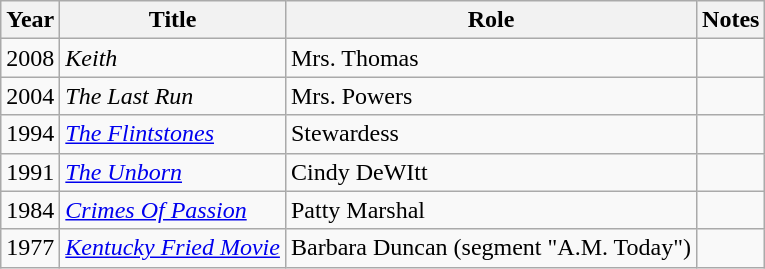<table class="wikitable sortable">
<tr>
<th>Year</th>
<th>Title</th>
<th>Role</th>
<th>Notes</th>
</tr>
<tr>
<td>2008</td>
<td><em>Keith</em></td>
<td>Mrs. Thomas</td>
<td></td>
</tr>
<tr>
<td>2004</td>
<td><em>The Last Run</em></td>
<td>Mrs. Powers</td>
<td></td>
</tr>
<tr>
<td>1994</td>
<td><em><a href='#'>The Flintstones</a></em></td>
<td>Stewardess</td>
<td></td>
</tr>
<tr>
<td>1991</td>
<td><a href='#'><em>The Unborn</em></a></td>
<td>Cindy DeWItt</td>
<td></td>
</tr>
<tr>
<td>1984</td>
<td><a href='#'><em>Crimes Of Passion</em></a></td>
<td>Patty Marshal</td>
<td></td>
</tr>
<tr>
<td>1977</td>
<td><em><a href='#'>Kentucky Fried Movie</a></em></td>
<td>Barbara Duncan (segment "A.M. Today")</td>
<td></td>
</tr>
</table>
